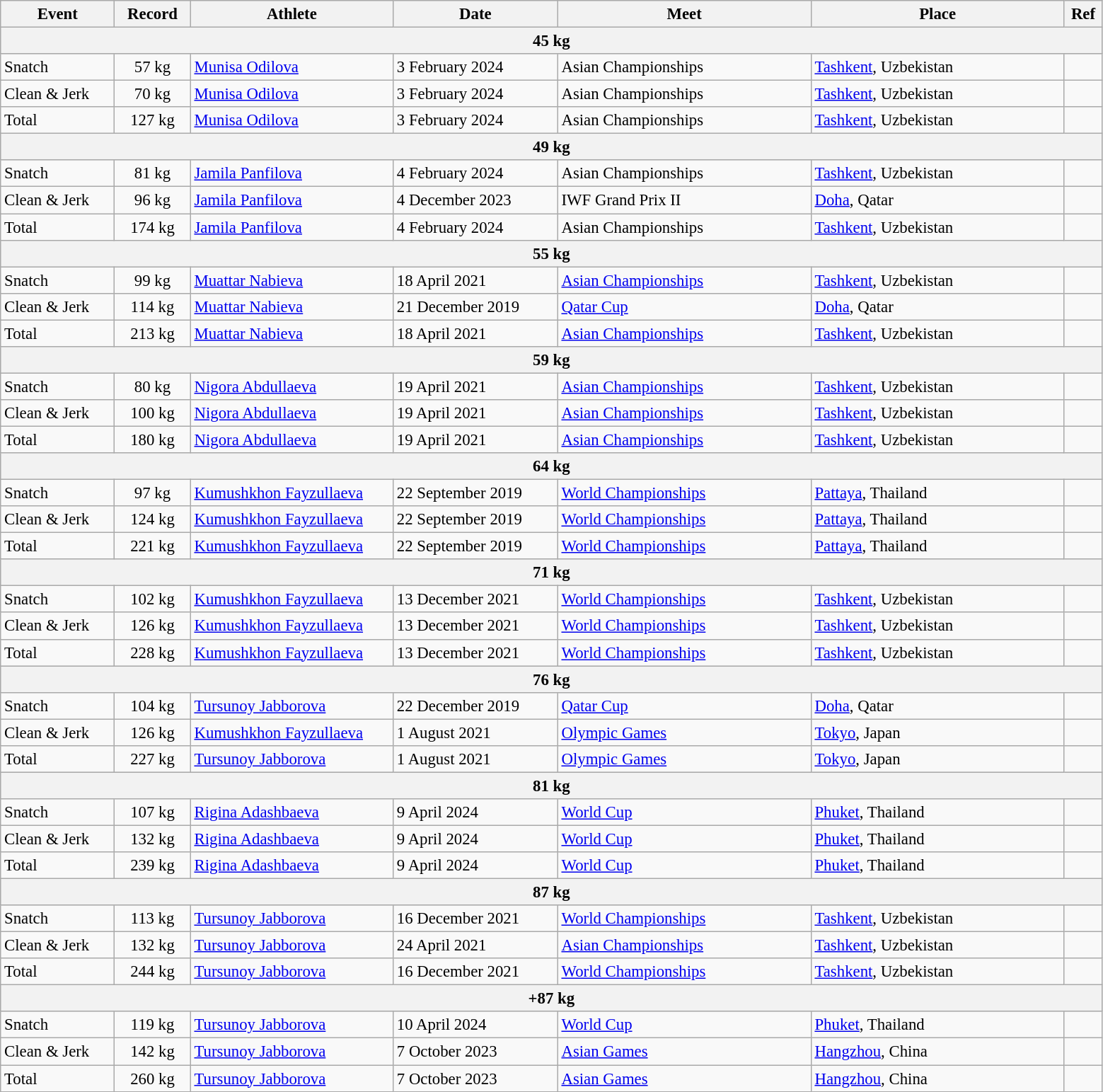<table class="wikitable" style="font-size:95%;">
<tr>
<th width=9%>Event</th>
<th width=6%>Record</th>
<th width=16%>Athlete</th>
<th width=13%>Date</th>
<th width=20%>Meet</th>
<th width=20%>Place</th>
<th width=3%>Ref</th>
</tr>
<tr bgcolor="#DDDDDD">
<th colspan="7">45 kg</th>
</tr>
<tr>
<td>Snatch</td>
<td align=center>57 kg</td>
<td><a href='#'>Munisa Odilova</a></td>
<td>3 February 2024</td>
<td>Asian Championships</td>
<td><a href='#'>Tashkent</a>, Uzbekistan</td>
<td></td>
</tr>
<tr>
<td>Clean & Jerk</td>
<td align=center>70 kg</td>
<td><a href='#'>Munisa Odilova</a></td>
<td>3 February 2024</td>
<td>Asian Championships</td>
<td><a href='#'>Tashkent</a>, Uzbekistan</td>
<td></td>
</tr>
<tr>
<td>Total</td>
<td align=center>127 kg</td>
<td><a href='#'>Munisa Odilova</a></td>
<td>3 February 2024</td>
<td>Asian Championships</td>
<td><a href='#'>Tashkent</a>, Uzbekistan</td>
<td></td>
</tr>
<tr bgcolor="#DDDDDD">
<th colspan="7">49 kg</th>
</tr>
<tr>
<td>Snatch</td>
<td align="center">81 kg</td>
<td><a href='#'>Jamila Panfilova</a></td>
<td>4 February 2024</td>
<td>Asian Championships</td>
<td><a href='#'>Tashkent</a>, Uzbekistan</td>
<td></td>
</tr>
<tr>
<td>Clean & Jerk</td>
<td align="center">96 kg</td>
<td><a href='#'>Jamila Panfilova</a></td>
<td>4 December 2023</td>
<td>IWF Grand Prix II</td>
<td><a href='#'>Doha</a>, Qatar</td>
<td></td>
</tr>
<tr>
<td>Total</td>
<td align="center">174 kg</td>
<td><a href='#'>Jamila Panfilova</a></td>
<td>4 February 2024</td>
<td>Asian Championships</td>
<td><a href='#'>Tashkent</a>, Uzbekistan</td>
<td></td>
</tr>
<tr bgcolor="#DDDDDD">
<th colspan="7">55 kg</th>
</tr>
<tr>
<td>Snatch</td>
<td align="center">99 kg</td>
<td><a href='#'>Muattar Nabieva</a></td>
<td>18 April 2021</td>
<td><a href='#'>Asian Championships</a></td>
<td><a href='#'>Tashkent</a>, Uzbekistan</td>
<td></td>
</tr>
<tr>
<td>Clean & Jerk</td>
<td align="center">114 kg</td>
<td><a href='#'>Muattar Nabieva</a></td>
<td>21 December 2019</td>
<td><a href='#'>Qatar Cup</a></td>
<td><a href='#'>Doha</a>, Qatar</td>
<td></td>
</tr>
<tr>
<td>Total</td>
<td align="center">213 kg</td>
<td><a href='#'>Muattar Nabieva</a></td>
<td>18 April 2021</td>
<td><a href='#'>Asian Championships</a></td>
<td><a href='#'>Tashkent</a>, Uzbekistan</td>
<td></td>
</tr>
<tr bgcolor="#DDDDDD">
<th colspan="7">59 kg</th>
</tr>
<tr>
<td>Snatch</td>
<td align="center">80 kg</td>
<td><a href='#'>Nigora Abdullaeva</a></td>
<td>19 April 2021</td>
<td><a href='#'>Asian Championships</a></td>
<td><a href='#'>Tashkent</a>, Uzbekistan</td>
<td></td>
</tr>
<tr>
<td>Clean & Jerk</td>
<td align="center">100 kg</td>
<td><a href='#'>Nigora Abdullaeva</a></td>
<td>19 April 2021</td>
<td><a href='#'>Asian Championships</a></td>
<td><a href='#'>Tashkent</a>, Uzbekistan</td>
<td></td>
</tr>
<tr>
<td>Total</td>
<td align="center">180 kg</td>
<td><a href='#'>Nigora Abdullaeva</a></td>
<td>19 April 2021</td>
<td><a href='#'>Asian Championships</a></td>
<td><a href='#'>Tashkent</a>, Uzbekistan</td>
<td></td>
</tr>
<tr bgcolor="#DDDDDD">
<th colspan="7">64 kg</th>
</tr>
<tr>
<td>Snatch</td>
<td align="center">97 kg</td>
<td><a href='#'>Kumushkhon Fayzullaeva</a></td>
<td>22 September 2019</td>
<td><a href='#'>World Championships</a></td>
<td><a href='#'>Pattaya</a>, Thailand</td>
<td></td>
</tr>
<tr>
<td>Clean & Jerk</td>
<td align="center">124 kg</td>
<td><a href='#'>Kumushkhon Fayzullaeva</a></td>
<td>22 September 2019</td>
<td><a href='#'>World Championships</a></td>
<td><a href='#'>Pattaya</a>, Thailand</td>
<td></td>
</tr>
<tr>
<td>Total</td>
<td align="center">221 kg</td>
<td><a href='#'>Kumushkhon Fayzullaeva</a></td>
<td>22 September 2019</td>
<td><a href='#'>World Championships</a></td>
<td><a href='#'>Pattaya</a>, Thailand</td>
<td></td>
</tr>
<tr bgcolor="#DDDDDD">
<th colspan="7">71 kg</th>
</tr>
<tr>
<td>Snatch</td>
<td align="center">102 kg</td>
<td><a href='#'>Kumushkhon Fayzullaeva</a></td>
<td>13 December 2021</td>
<td><a href='#'>World Championships</a></td>
<td><a href='#'>Tashkent</a>, Uzbekistan</td>
<td></td>
</tr>
<tr>
<td>Clean & Jerk</td>
<td align="center">126 kg</td>
<td><a href='#'>Kumushkhon Fayzullaeva</a></td>
<td>13 December 2021</td>
<td><a href='#'>World Championships</a></td>
<td><a href='#'>Tashkent</a>, Uzbekistan</td>
<td></td>
</tr>
<tr>
<td>Total</td>
<td align="center">228 kg</td>
<td><a href='#'>Kumushkhon Fayzullaeva</a></td>
<td>13 December 2021</td>
<td><a href='#'>World Championships</a></td>
<td><a href='#'>Tashkent</a>, Uzbekistan</td>
<td></td>
</tr>
<tr bgcolor="#DDDDDD">
<th colspan="7">76 kg</th>
</tr>
<tr>
<td>Snatch</td>
<td align="center">104 kg</td>
<td><a href='#'>Tursunoy Jabborova</a></td>
<td>22 December 2019</td>
<td><a href='#'>Qatar Cup</a></td>
<td><a href='#'>Doha</a>, Qatar</td>
<td></td>
</tr>
<tr>
<td>Clean & Jerk</td>
<td align="center">126 kg</td>
<td><a href='#'>Kumushkhon Fayzullaeva</a></td>
<td>1 August 2021</td>
<td><a href='#'>Olympic Games</a></td>
<td><a href='#'>Tokyo</a>, Japan</td>
<td></td>
</tr>
<tr>
<td>Total</td>
<td align="center">227 kg</td>
<td><a href='#'>Tursunoy Jabborova</a></td>
<td>1 August 2021</td>
<td><a href='#'>Olympic Games</a></td>
<td><a href='#'>Tokyo</a>, Japan</td>
<td></td>
</tr>
<tr bgcolor="#DDDDDD">
<th colspan="7">81 kg</th>
</tr>
<tr>
<td>Snatch</td>
<td align="center">107 kg</td>
<td><a href='#'>Rigina Adashbaeva</a></td>
<td>9 April 2024</td>
<td><a href='#'>World Cup</a></td>
<td><a href='#'>Phuket</a>, Thailand</td>
<td></td>
</tr>
<tr>
<td>Clean & Jerk</td>
<td align="center">132 kg</td>
<td><a href='#'>Rigina Adashbaeva</a></td>
<td>9 April 2024</td>
<td><a href='#'>World Cup</a></td>
<td><a href='#'>Phuket</a>, Thailand</td>
<td></td>
</tr>
<tr>
<td>Total</td>
<td align="center">239 kg</td>
<td><a href='#'>Rigina Adashbaeva</a></td>
<td>9 April 2024</td>
<td><a href='#'>World Cup</a></td>
<td><a href='#'>Phuket</a>, Thailand</td>
<td></td>
</tr>
<tr bgcolor="#DDDDDD">
<th colspan="7">87 kg</th>
</tr>
<tr>
<td>Snatch</td>
<td align="center">113 kg</td>
<td><a href='#'>Tursunoy Jabborova</a></td>
<td>16 December 2021</td>
<td><a href='#'>World Championships</a></td>
<td><a href='#'>Tashkent</a>, Uzbekistan</td>
<td></td>
</tr>
<tr>
<td>Clean & Jerk</td>
<td align="center">132 kg</td>
<td><a href='#'>Tursunoy Jabborova</a></td>
<td>24 April 2021</td>
<td><a href='#'>Asian Championships</a></td>
<td><a href='#'>Tashkent</a>, Uzbekistan</td>
<td></td>
</tr>
<tr>
<td>Total</td>
<td align="center">244 kg</td>
<td><a href='#'>Tursunoy Jabborova</a></td>
<td>16 December 2021</td>
<td><a href='#'>World Championships</a></td>
<td><a href='#'>Tashkent</a>, Uzbekistan</td>
<td></td>
</tr>
<tr bgcolor="#DDDDDD">
<th colspan="7">+87 kg</th>
</tr>
<tr>
<td>Snatch</td>
<td align="center">119 kg</td>
<td><a href='#'>Tursunoy Jabborova</a></td>
<td>10 April 2024</td>
<td><a href='#'>World Cup</a></td>
<td><a href='#'>Phuket</a>, Thailand</td>
<td></td>
</tr>
<tr>
<td>Clean & Jerk</td>
<td align="center">142 kg</td>
<td><a href='#'>Tursunoy Jabborova</a></td>
<td>7 October 2023</td>
<td><a href='#'>Asian Games</a></td>
<td><a href='#'>Hangzhou</a>, China</td>
<td></td>
</tr>
<tr>
<td>Total</td>
<td align="center">260 kg</td>
<td><a href='#'>Tursunoy Jabborova</a></td>
<td>7 October 2023</td>
<td><a href='#'>Asian Games</a></td>
<td><a href='#'>Hangzhou</a>, China</td>
<td></td>
</tr>
</table>
